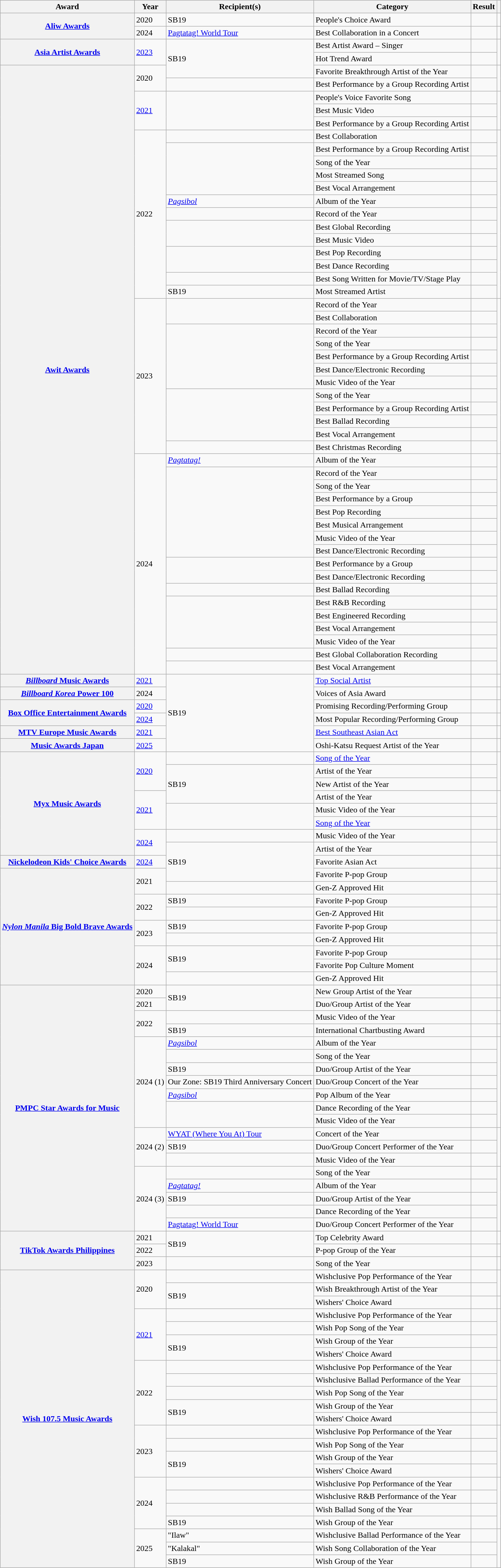<table class="wikitable sortable plainrowheaders">
<tr>
<th scope="col">Award</th>
<th scope="col">Year</th>
<th scope="col">Recipient(s)</th>
<th scope="col">Category</th>
<th scope="col">Result</th>
<th scope="col" class="unsortable"></th>
</tr>
<tr>
<th rowspan="2" scope="row"><a href='#'>Aliw Awards</a></th>
<td>2020</td>
<td>SB19</td>
<td>People's Choice Award</td>
<td></td>
<td style="text-align:center;"></td>
</tr>
<tr>
<td>2024</td>
<td><a href='#'>Pagtatag! World Tour</a></td>
<td>Best Collaboration in a Concert</td>
<td></td>
<td style="text-align:center;"></td>
</tr>
<tr>
<th rowspan="2" scope="rowgroup"><a href='#'>Asia Artist Awards</a></th>
<td rowspan="2"><a href='#'>2023</a></td>
<td rowspan="3">SB19</td>
<td>Best Artist Award – Singer</td>
<td></td>
<td rowspan="2" style="text-align:center;"></td>
</tr>
<tr>
<td>Hot Trend Award</td>
<td></td>
</tr>
<tr>
<th rowspan="47" scope="rowgroup"><a href='#'>Awit Awards</a></th>
<td rowspan="2">2020</td>
<td>Favorite Breakthrough Artist of the Year</td>
<td></td>
<td rowspan="2" style="text-align:center;"></td>
</tr>
<tr>
<td></td>
<td>Best Performance by a Group Recording Artist</td>
<td></td>
</tr>
<tr>
<td rowspan="3"><a href='#'>2021</a></td>
<td rowspan="3"></td>
<td>People's Voice Favorite Song</td>
<td></td>
<td rowspan="3" style="text-align:center;"></td>
</tr>
<tr>
<td>Best Music Video</td>
<td></td>
</tr>
<tr>
<td>Best Performance by a Group Recording Artist</td>
<td></td>
</tr>
<tr>
<td rowspan="13">2022</td>
<td> </td>
<td>Best Collaboration</td>
<td></td>
<td rowspan="13" style="text-align:center;"></td>
</tr>
<tr>
<td rowspan="4"></td>
<td>Best Performance by a Group Recording Artist</td>
<td></td>
</tr>
<tr>
<td>Song of the Year</td>
<td></td>
</tr>
<tr>
<td>Most Streamed Song</td>
<td></td>
</tr>
<tr>
<td>Best Vocal Arrangement</td>
<td></td>
</tr>
<tr>
<td><em><a href='#'>Pagsibol</a></em></td>
<td>Album of the Year</td>
<td></td>
</tr>
<tr>
<td> </td>
<td>Record of the Year</td>
<td></td>
</tr>
<tr>
<td rowspan="2"></td>
<td>Best Global Recording</td>
<td></td>
</tr>
<tr>
<td>Best Music Video</td>
<td></td>
</tr>
<tr>
<td rowspan="2"></td>
<td>Best Pop Recording</td>
<td></td>
</tr>
<tr>
<td>Best Dance Recording</td>
<td></td>
</tr>
<tr>
<td></td>
<td>Best Song Written for Movie/TV/Stage Play</td>
<td></td>
</tr>
<tr>
<td>SB19</td>
<td>Most Streamed Artist</td>
<td></td>
</tr>
<tr>
<td rowspan="12">2023</td>
<td rowspan="2"> </td>
<td>Record of the Year</td>
<td></td>
<td rowspan="12" style="text-align:center;"></td>
</tr>
<tr>
<td>Best Collaboration</td>
<td></td>
</tr>
<tr>
<td rowspan="5"></td>
<td>Record of the Year</td>
<td></td>
</tr>
<tr>
<td>Song of the Year</td>
<td></td>
</tr>
<tr>
<td>Best Performance by a Group Recording Artist</td>
<td></td>
</tr>
<tr>
<td>Best Dance/Electronic Recording</td>
<td></td>
</tr>
<tr>
<td>Music Video of the Year</td>
<td></td>
</tr>
<tr>
<td rowspan="4"></td>
<td>Song of the Year</td>
<td></td>
</tr>
<tr>
<td>Best Performance by a Group Recording Artist</td>
<td></td>
</tr>
<tr>
<td>Best Ballad Recording</td>
<td></td>
</tr>
<tr>
<td>Best Vocal Arrangement</td>
<td></td>
</tr>
<tr>
<td></td>
<td>Best Christmas Recording</td>
<td></td>
</tr>
<tr>
<td rowspan="17">2024</td>
<td><em><a href='#'>Pagtatag!</a></em></td>
<td>Album of the Year</td>
<td></td>
<td rowspan="17" style="text-align:center;"></td>
</tr>
<tr>
<td rowspan="7"></td>
<td>Record of the Year</td>
<td></td>
</tr>
<tr>
<td>Song of the Year</td>
<td></td>
</tr>
<tr>
<td>Best Performance by a Group</td>
<td></td>
</tr>
<tr>
<td>Best Pop Recording</td>
<td></td>
</tr>
<tr>
<td>Best Musical Arrangement</td>
<td></td>
</tr>
<tr>
<td>Music Video of the Year</td>
<td></td>
</tr>
<tr>
<td>Best Dance/Electronic Recording</td>
<td></td>
</tr>
<tr>
<td rowspan="2"></td>
<td>Best Performance by a Group</td>
<td></td>
</tr>
<tr>
<td>Best Dance/Electronic Recording</td>
<td></td>
</tr>
<tr>
<td></td>
<td>Best Ballad Recording</td>
<td></td>
</tr>
<tr>
<td rowspan="4"></td>
<td>Best R&B Recording</td>
<td></td>
</tr>
<tr>
<td>Best Engineered Recording</td>
<td></td>
</tr>
<tr>
<td>Best Vocal Arrangement</td>
<td></td>
</tr>
<tr>
<td>Music Video of the Year</td>
<td></td>
</tr>
<tr>
<td></td>
<td>Best Global Collaboration Recording</td>
<td></td>
</tr>
<tr>
<td></td>
<td>Best Vocal Arrangement</td>
<td></td>
</tr>
<tr>
<th scope="row"><a href='#'><em>Billboard</em> Music Awards</a></th>
<td><a href='#'>2021</a></td>
<td rowspan="6">SB19</td>
<td><a href='#'>Top Social Artist</a></td>
<td></td>
<td style="text-align:center;"></td>
</tr>
<tr>
<th scope="row"><a href='#'><em>Billboard Korea</em> Power 100</a></th>
<td>2024</td>
<td>Voices of Asia Award</td>
<td></td>
<td style="text-align:center;"></td>
</tr>
<tr>
<th rowspan="2" scope="row"><a href='#'>Box Office Entertainment Awards</a></th>
<td><a href='#'>2020</a></td>
<td>Promising Recording/Performing Group</td>
<td></td>
<td style="text-align:center;"></td>
</tr>
<tr>
<td><a href='#'>2024</a></td>
<td>Most Popular Recording/Performing Group</td>
<td></td>
<td style="text-align:center;"></td>
</tr>
<tr>
<th scope="row"><a href='#'>MTV Europe Music Awards</a></th>
<td><a href='#'>2021</a></td>
<td><a href='#'>Best Southeast Asian Act</a></td>
<td></td>
<td style="text-align:center;"></td>
</tr>
<tr>
<th scope="row"><a href='#'>Music Awards Japan</a></th>
<td><a href='#'>2025</a></td>
<td>Oshi-Katsu Request Artist of the Year</td>
<td></td>
<td style="text-align:center;"></td>
</tr>
<tr>
<th rowspan="8" scope="rowgroup"><a href='#'>Myx Music Awards</a></th>
<td rowspan="3"><a href='#'>2020</a></td>
<td></td>
<td><a href='#'>Song of the Year</a></td>
<td></td>
<td rowspan="3" style="text-align:center;"></td>
</tr>
<tr>
<td rowspan="3">SB19</td>
<td>Artist of the Year</td>
<td></td>
</tr>
<tr>
<td>New Artist of the Year</td>
<td></td>
</tr>
<tr>
<td rowspan="3"><a href='#'>2021</a></td>
<td>Artist of the Year</td>
<td></td>
<td rowspan="3" style="text-align:center;"></td>
</tr>
<tr>
<td rowspan="2"></td>
<td>Music Video of the Year</td>
<td></td>
</tr>
<tr>
<td><a href='#'>Song of the Year</a></td>
<td></td>
</tr>
<tr>
<td rowspan="2"><a href='#'>2024</a></td>
<td></td>
<td>Music Video of the Year</td>
<td></td>
<td rowspan="2" style="text-align:center;"></td>
</tr>
<tr>
<td rowspan="3">SB19</td>
<td>Artist of the Year</td>
<td></td>
</tr>
<tr>
<th scope="row"><a href='#'>Nickelodeon Kids' Choice Awards</a></th>
<td><a href='#'>2024</a></td>
<td>Favorite Asian Act</td>
<td></td>
<td style="text-align:center;"></td>
</tr>
<tr>
<th rowspan="9" scope="rowgroup"><a href='#'><em>Nylon Manila</em> Big Bold Brave Awards</a></th>
<td rowspan="2">2021</td>
<td>Favorite P-pop Group</td>
<td></td>
<td rowspan="2" style="text-align:center;"></td>
</tr>
<tr>
<td></td>
<td>Gen-Z Approved Hit</td>
<td></td>
</tr>
<tr>
<td rowspan="2">2022</td>
<td>SB19</td>
<td>Favorite P-pop Group</td>
<td></td>
<td rowspan="2" style="text-align:center;"></td>
</tr>
<tr>
<td></td>
<td>Gen-Z Approved Hit</td>
<td></td>
</tr>
<tr>
<td rowspan="2">2023</td>
<td>SB19</td>
<td>Favorite P-pop Group</td>
<td></td>
<td rowspan="2" style="text-align:center;"></td>
</tr>
<tr>
<td></td>
<td>Gen-Z Approved Hit</td>
<td></td>
</tr>
<tr>
<td rowspan="3">2024</td>
<td rowspan="2">SB19</td>
<td>Favorite P-pop Group</td>
<td></td>
<td style="text-align:center;"></td>
</tr>
<tr>
<td>Favorite Pop Culture Moment</td>
<td></td>
<td rowspan="2" style="text-align:center;"></td>
</tr>
<tr>
<td></td>
<td>Gen-Z Approved Hit</td>
<td></td>
</tr>
<tr>
<th rowspan="19" scope="rowgroup"><a href='#'>PMPC Star Awards for Music</a></th>
<td>2020</td>
<td rowspan="2">SB19</td>
<td>New Group Artist of the Year</td>
<td></td>
<td style="text-align:center;"></td>
</tr>
<tr>
<td>2021</td>
<td>Duo/Group Artist of the Year</td>
<td></td>
<td style="text-align:center;"></td>
</tr>
<tr>
<td rowspan="2">2022</td>
<td></td>
<td>Music Video of the Year</td>
<td></td>
<td style="text-align:center;"></td>
</tr>
<tr>
<td>SB19</td>
<td>International Chartbusting Award</td>
<td></td>
<td style="text-align:center;"></td>
</tr>
<tr>
<td rowspan="7">2024 (1)</td>
<td><em><a href='#'>Pagsibol</a></em></td>
<td>Album of the Year</td>
<td></td>
<td rowspan="7" style="text-align:center;"></td>
</tr>
<tr>
<td></td>
<td>Song of the Year</td>
<td></td>
</tr>
<tr>
<td>SB19</td>
<td>Duo/Group Artist of the Year</td>
<td></td>
</tr>
<tr>
<td>Our Zone: SB19 Third Anniversary Concert</td>
<td>Duo/Group Concert of the Year</td>
<td></td>
</tr>
<tr>
<td><em><a href='#'>Pagsibol</a></em></td>
<td>Pop Album of the Year</td>
<td></td>
</tr>
<tr>
<td rowspan="2"></td>
<td>Dance Recording of the Year</td>
<td></td>
</tr>
<tr>
<td>Music Video of the Year</td>
<td></td>
</tr>
<tr>
<td rowspan="3">2024 (2)</td>
<td><a href='#'>WYAT (Where You At) Tour</a></td>
<td>Concert of the Year</td>
<td></td>
<td rowspan="3" style="text-align:center;"></td>
</tr>
<tr>
<td>SB19</td>
<td>Duo/Group Concert Performer of the Year</td>
<td></td>
</tr>
<tr>
<td></td>
<td>Music Video of the Year</td>
<td></td>
</tr>
<tr>
<td rowspan="5">2024 (3)</td>
<td></td>
<td>Song of the Year</td>
<td></td>
<td rowspan="5" style="text-align:center;"></td>
</tr>
<tr>
<td><em><a href='#'>Pagtatag!</a></em></td>
<td>Album of the Year</td>
<td></td>
</tr>
<tr>
<td>SB19</td>
<td>Duo/Group Artist of the Year</td>
<td></td>
</tr>
<tr>
<td></td>
<td>Dance Recording of the Year</td>
<td></td>
</tr>
<tr>
<td><a href='#'>Pagtatag! World Tour</a></td>
<td>Duo/Group Concert Performer of the Year</td>
<td></td>
</tr>
<tr>
<th rowspan="3" scope="rowgroup"><a href='#'>TikTok Awards Philippines</a></th>
<td>2021</td>
<td rowspan="2">SB19</td>
<td>Top Celebrity Award</td>
<td></td>
<td style="text-align:center;"></td>
</tr>
<tr>
<td>2022</td>
<td>P-pop Group of the Year</td>
<td></td>
<td style="text-align:center;"></td>
</tr>
<tr>
<td>2023</td>
<td></td>
<td>Song of the Year</td>
<td></td>
<td style="text-align:center;"></td>
</tr>
<tr>
<th rowspan="23" scope="rowgroup"><a href='#'>Wish 107.5 Music Awards</a></th>
<td rowspan="3">2020</td>
<td></td>
<td>Wishclusive Pop Performance of the Year</td>
<td></td>
<td rowspan="2" style="text-align:center;"></td>
</tr>
<tr>
<td rowspan="2">SB19</td>
<td>Wish Breakthrough Artist of the Year</td>
<td></td>
</tr>
<tr>
<td>Wishers' Choice Award</td>
<td></td>
<td style="text-align:center;"></td>
</tr>
<tr>
<td rowspan="4"><a href='#'>2021</a></td>
<td></td>
<td>Wishclusive Pop Performance of the Year</td>
<td></td>
<td rowspan="4" style="text-align:center;"></td>
</tr>
<tr>
<td></td>
<td>Wish Pop Song of the Year</td>
<td></td>
</tr>
<tr>
<td rowspan="2">SB19</td>
<td>Wish Group of the Year</td>
<td></td>
</tr>
<tr>
<td>Wishers' Choice Award</td>
<td></td>
</tr>
<tr>
<td rowspan="5">2022</td>
<td></td>
<td>Wishclusive Pop Performance of the Year</td>
<td></td>
<td rowspan="5" style="text-align:center;"></td>
</tr>
<tr>
<td></td>
<td>Wishclusive Ballad Performance of the Year</td>
<td></td>
</tr>
<tr>
<td></td>
<td>Wish Pop Song of the Year</td>
<td></td>
</tr>
<tr>
<td rowspan="2">SB19</td>
<td>Wish Group of the Year</td>
<td></td>
</tr>
<tr>
<td>Wishers' Choice Award</td>
<td></td>
</tr>
<tr>
<td rowspan="4">2023</td>
<td></td>
<td>Wishclusive Pop Performance of the Year</td>
<td></td>
<td rowspan="4" style="text-align:center;"></td>
</tr>
<tr>
<td></td>
<td>Wish Pop Song of the Year</td>
<td></td>
</tr>
<tr>
<td rowspan="2">SB19</td>
<td>Wish Group of the Year</td>
<td></td>
</tr>
<tr>
<td>Wishers' Choice Award</td>
<td></td>
</tr>
<tr>
<td rowspan="4">2024</td>
<td></td>
<td>Wishclusive Pop Performance of the Year</td>
<td></td>
<td rowspan="4" style="text-align:center;"></td>
</tr>
<tr>
<td></td>
<td>Wishclusive R&B Performance of the Year</td>
<td></td>
</tr>
<tr>
<td></td>
<td>Wish Ballad Song of the Year</td>
<td></td>
</tr>
<tr>
<td>SB19</td>
<td>Wish Group of the Year</td>
<td></td>
</tr>
<tr>
<td rowspan="3">2025</td>
<td>"Ilaw"</td>
<td>Wishclusive Ballad Performance of the Year</td>
<td></td>
<td rowspan="3" style="text-align:center;"></td>
</tr>
<tr>
<td>"Kalakal" </td>
<td>Wish Song Collaboration of the Year</td>
<td></td>
</tr>
<tr>
<td>SB19</td>
<td>Wish Group of the Year</td>
<td></td>
</tr>
</table>
